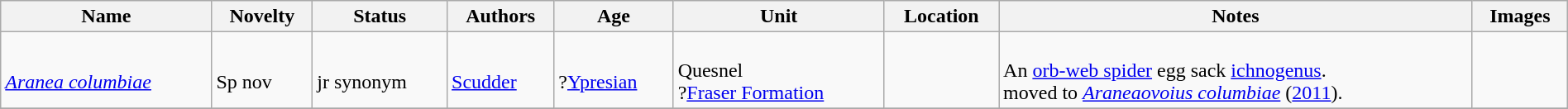<table class="wikitable sortable" align="center" width="100%">
<tr>
<th>Name</th>
<th>Novelty</th>
<th>Status</th>
<th>Authors</th>
<th>Age</th>
<th>Unit</th>
<th>Location</th>
<th>Notes</th>
<th>Images</th>
</tr>
<tr>
<td><br><em><a href='#'>Aranea columbiae</a></em></td>
<td><br>Sp nov</td>
<td><br>jr synonym</td>
<td><br><a href='#'>Scudder</a></td>
<td><br>?<a href='#'>Ypresian</a></td>
<td><br>Quesnel<br>?<a href='#'>Fraser Formation</a></td>
<td><br><br></td>
<td><br>An <a href='#'>orb-web spider</a> egg sack <a href='#'>ichnogenus</a>.<br> moved to <em><a href='#'>Araneaovoius columbiae</a></em> (<a href='#'>2011</a>).</td>
<td><br></td>
</tr>
<tr>
</tr>
</table>
